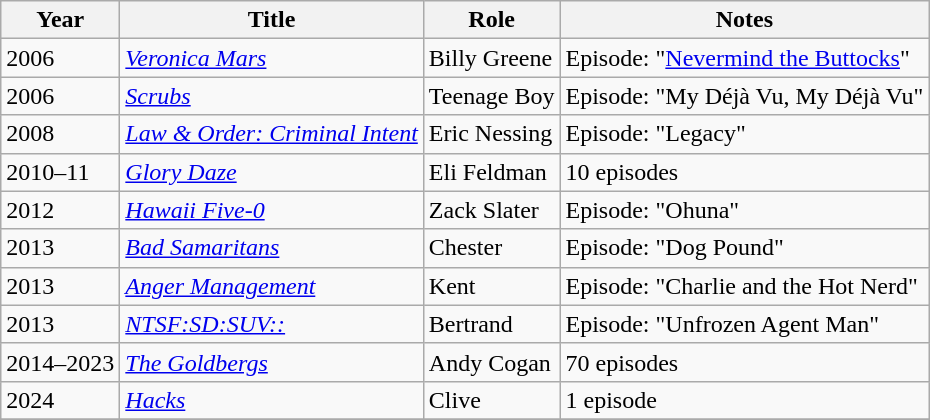<table class="wikitable sortable">
<tr>
<th>Year</th>
<th>Title</th>
<th>Role</th>
<th class="unsortable">Notes</th>
</tr>
<tr>
<td>2006</td>
<td><em><a href='#'>Veronica Mars</a></em></td>
<td>Billy Greene</td>
<td>Episode: "<a href='#'>Nevermind the Buttocks</a>"</td>
</tr>
<tr>
<td>2006</td>
<td><em><a href='#'>Scrubs</a></em></td>
<td>Teenage Boy</td>
<td>Episode: "My Déjà Vu, My Déjà Vu"</td>
</tr>
<tr>
<td>2008</td>
<td><em><a href='#'>Law & Order: Criminal Intent</a></em></td>
<td>Eric Nessing</td>
<td>Episode: "Legacy"</td>
</tr>
<tr>
<td>2010–11</td>
<td><em><a href='#'>Glory Daze</a></em></td>
<td>Eli Feldman</td>
<td>10 episodes</td>
</tr>
<tr>
<td>2012</td>
<td><em><a href='#'>Hawaii Five-0</a></em></td>
<td>Zack Slater</td>
<td>Episode: "Ohuna"</td>
</tr>
<tr>
<td>2013</td>
<td><em><a href='#'>Bad Samaritans</a></em></td>
<td>Chester</td>
<td>Episode: "Dog Pound"</td>
</tr>
<tr>
<td>2013</td>
<td><em><a href='#'>Anger Management</a></em></td>
<td>Kent</td>
<td>Episode: "Charlie and the Hot Nerd"</td>
</tr>
<tr>
<td>2013</td>
<td><em><a href='#'>NTSF:SD:SUV::</a></em></td>
<td>Bertrand</td>
<td>Episode: "Unfrozen Agent Man"</td>
</tr>
<tr>
<td>2014–2023</td>
<td><em><a href='#'>The Goldbergs</a></em></td>
<td>Andy Cogan</td>
<td>70 episodes</td>
</tr>
<tr>
<td>2024</td>
<td><em><a href='#'>Hacks</a></em></td>
<td>Clive</td>
<td>1 episode</td>
</tr>
<tr>
</tr>
</table>
